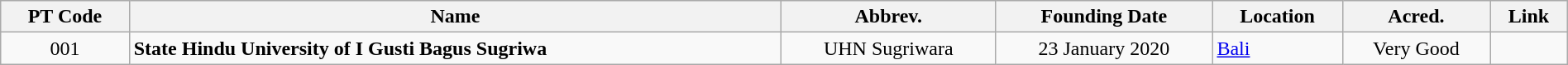<table class="wikitable sortable" style="width:100%; text-align:center;">
<tr>
<th>PT Code<br></th>
<th>Name</th>
<th>Abbrev.</th>
<th data-sort-type="date">Founding  Date</th>
<th>Location</th>
<th>Acred.</th>
<th class="unsortable">Link</th>
</tr>
<tr>
<td>001</td>
<td style="text-align:left;"><strong>State Hindu University of I Gusti Bagus Sugriwa</strong><br></td>
<td>UHN Sugriwara</td>
<td>23 January 2020</td>
<td style="text-align:left;"><a href='#'>Bali</a></td>
<td>Very Good</td>
<td></td>
</tr>
</table>
